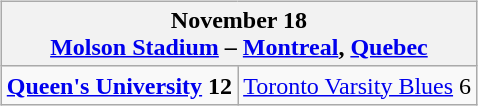<table cellspacing="10">
<tr>
<td valign="top"><br><table class="wikitable">
<tr>
<th bgcolor="#DDDDDD" colspan="4">November 18<br><a href='#'>Molson Stadium</a> – <a href='#'>Montreal</a>, <a href='#'>Quebec</a></th>
</tr>
<tr>
<td align="center"><strong><a href='#'>Queen's University</a> 12</strong></td>
<td align="center"><a href='#'>Toronto Varsity Blues</a> 6</td>
</tr>
</table>
</td>
</tr>
</table>
